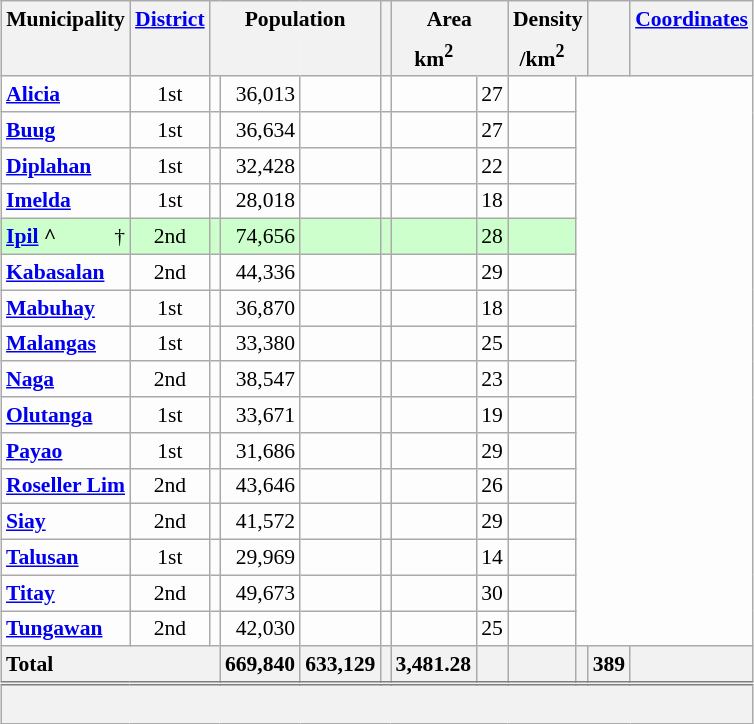<table class="wikitable sortable" style="margin:auto;table-layout:fixed;text-align:right;background-color:#FDFDFD;font-size:90%;border-collapse:collapse;">
<tr>
<th scope="col" style="border-bottom:none;" class="unsortable" colspan=2>Municipality</th>
<th scope="col" style="border-bottom:none;" class="unsortable"><a href='#'>District</a></th>
<th scope="col" style="border-bottom:none;" class="unsortable" colspan=3>Population</th>
<th scope="col" style="border-bottom:none;" class="unsortable"></th>
<th scope="col" style="border-bottom:none;" class="unsortable" colspan=2>Area</th>
<th scope="col" style="border-bottom:none;" class="unsortable" colspan=2>Density</th>
<th scope="col" style="border-bottom:none;" class="unsortable"></th>
<th scope="col" style="border-bottom:none;" class="unsortable"><a href='#'>Coordinates</a></th>
</tr>
<tr>
<th scope="col" style="border-top:none;" colspan=2></th>
<th scope="col" style="border-top:none;"></th>
<th scope="col" style="border-style:hidden hidden solid solid;" colspan=2></th>
<th scope="col" style="border-style:hidden solid solid hidden;"></th>
<th scope="col" style="border-top:none;"></th>
<th scope="col" style="border-style:hidden hidden solid solid;">km<sup>2</sup></th>
<th scope="col" style="border-style:hidden solid solid hidden;" class="unsortable"></th>
<th scope="col" style="border-style:hidden hidden solid solid;">/km<sup>2</sup></th>
<th scope="col" style="border-style:hidden solid solid hidden;" class="unsortable"></th>
<th scope="col" style="border-top:none;"></th>
<th scope="col" style="border-top:none;"></th>
</tr>
<tr>
<th scope="row" style="text-align:left;background-color:initial;" colspan=2><a href='#'>Alicia</a></th>
<td style="text-align:center;">1st</td>
<td></td>
<td>36,013</td>
<td></td>
<td></td>
<td></td>
<td style="text-align:center;">27</td>
<td style="text-align:center;"></td>
</tr>
<tr>
<th scope="row" style="text-align:left;background-color:initial;" colspan=2><a href='#'>Buug</a></th>
<td style="text-align:center;">1st</td>
<td></td>
<td>36,634</td>
<td></td>
<td></td>
<td></td>
<td style="text-align:center;">27</td>
<td style="text-align:center;"></td>
</tr>
<tr>
<th scope="row" style="text-align:left;background-color:initial;" colspan=2><a href='#'>Diplahan</a></th>
<td style="text-align:center;">1st</td>
<td></td>
<td>32,428</td>
<td></td>
<td></td>
<td></td>
<td style="text-align:center;">22</td>
<td style="text-align:center;"></td>
</tr>
<tr>
<th scope="row" style="text-align:left;background-color:initial;" colspan=2><a href='#'>Imelda</a></th>
<td style="text-align:center;">1st</td>
<td></td>
<td>28,018</td>
<td></td>
<td></td>
<td></td>
<td style="text-align:center;">18</td>
<td style="text-align:center;"></td>
</tr>
<tr style="background-color:#CCFFCC;">
<th scope="row" style="text-align:left;background-color:#CCFFCC;border-right:0;"><a href='#'>Ipil</a> ^</th>
<td style="text-align:right;border-left:0;">†</td>
<td style="text-align:center;">2nd</td>
<td></td>
<td>74,656</td>
<td></td>
<td></td>
<td></td>
<td style="text-align:center;">28</td>
<td style="text-align:center;"></td>
</tr>
<tr>
<th scope="row" style="text-align:left;background-color:initial;" colspan=2><a href='#'>Kabasalan</a></th>
<td style="text-align:center;">2nd</td>
<td></td>
<td>44,336</td>
<td></td>
<td></td>
<td></td>
<td style="text-align:center;">29</td>
<td style="text-align:center;"></td>
</tr>
<tr>
<th scope="row" style="text-align:left;background-color:initial;" colspan=2><a href='#'>Mabuhay</a></th>
<td style="text-align:center;">1st</td>
<td></td>
<td>36,870</td>
<td></td>
<td></td>
<td></td>
<td style="text-align:center;">18</td>
<td style="text-align:center;"></td>
</tr>
<tr>
<th scope="row" style="text-align:left;background-color:initial;" colspan=2><a href='#'>Malangas</a></th>
<td style="text-align:center;">1st</td>
<td></td>
<td>33,380</td>
<td></td>
<td></td>
<td></td>
<td style="text-align:center;">25</td>
<td style="text-align:center;"></td>
</tr>
<tr>
<th scope="row" style="text-align:left;background-color:initial;" colspan=2><a href='#'>Naga</a></th>
<td style="text-align:center;">2nd</td>
<td></td>
<td>38,547</td>
<td></td>
<td></td>
<td></td>
<td style="text-align:center;">23</td>
<td style="text-align:center;"></td>
</tr>
<tr>
<th scope="row" style="text-align:left;background-color:initial;" colspan=2><a href='#'>Olutanga</a></th>
<td style="text-align:center;">1st</td>
<td></td>
<td>33,671</td>
<td></td>
<td></td>
<td></td>
<td style="text-align:center;">19</td>
<td style="text-align:center;"></td>
</tr>
<tr>
<th scope="row" style="text-align:left;background-color:initial;" colspan=2><a href='#'>Payao</a></th>
<td style="text-align:center;">1st</td>
<td></td>
<td>31,686</td>
<td></td>
<td></td>
<td></td>
<td style="text-align:center;">29</td>
<td style="text-align:center;"></td>
</tr>
<tr>
<th scope="row" style="text-align:left;background-color:initial;" colspan=2><a href='#'>Roseller Lim</a></th>
<td style="text-align:center;">2nd</td>
<td></td>
<td>43,646</td>
<td></td>
<td></td>
<td></td>
<td style="text-align:center;">26</td>
<td style="text-align:center;"></td>
</tr>
<tr>
<th scope="row" style="text-align:left;background-color:initial;" colspan=2><a href='#'>Siay</a></th>
<td style="text-align:center;">2nd</td>
<td></td>
<td>41,572</td>
<td></td>
<td></td>
<td></td>
<td style="text-align:center;">29</td>
<td style="text-align:center;"></td>
</tr>
<tr>
<th scope="row" style="text-align:left;background-color:initial;" colspan=2><a href='#'>Talusan</a></th>
<td style="text-align:center;">1st</td>
<td></td>
<td>29,969</td>
<td></td>
<td></td>
<td></td>
<td style="text-align:center;">14</td>
<td style="text-align:center;"></td>
</tr>
<tr>
<th scope="row" style="text-align:left;background-color:initial;" colspan=2><a href='#'>Titay</a></th>
<td style="text-align:center;">2nd</td>
<td></td>
<td>49,673</td>
<td></td>
<td></td>
<td></td>
<td style="text-align:center;">30</td>
<td style="text-align:center;"></td>
</tr>
<tr>
<th scope="row" style="text-align:left;background-color:initial;" colspan=2><a href='#'>Tungawan</a></th>
<td style="text-align:center;">2nd</td>
<td></td>
<td>42,030</td>
<td></td>
<td></td>
<td></td>
<td style="text-align:center;">25</td>
<td style="text-align:center;"></td>
</tr>
<tr class="sortbottom">
<th scope="row" colspan=4 style="text-align:left;">Total</th>
<th scope="col" style="text-align:right;">669,840</th>
<th scope="col" style="text-align:right;">633,129</th>
<th scope="col" style="text-align:right;"></th>
<th scope="col" style="text-align:right;">3,481.28</th>
<th scope="col"></th>
<th scope="col" style="text-align:right;"></th>
<th scope="col" style="text-align:right;"></th>
<th scope="col">389</th>
<th scope="col" style="font-style:italic;"></th>
</tr>
<tr class="sortbottom" style="background-color:#F2F2F2;border-top:double grey;line-height:1.3em;">
<td colspan="13"><br></td>
</tr>
</table>
